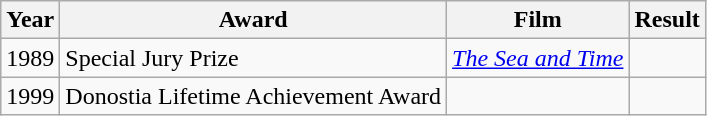<table class="wikitable sortable">
<tr>
<th>Year</th>
<th>Award</th>
<th>Film</th>
<th>Result</th>
</tr>
<tr>
<td>1989</td>
<td>Special Jury Prize</td>
<td><em><a href='#'>The Sea and Time</a></em></td>
<td></td>
</tr>
<tr>
<td>1999</td>
<td>Donostia Lifetime Achievement Award</td>
<td></td>
<td></td>
</tr>
</table>
